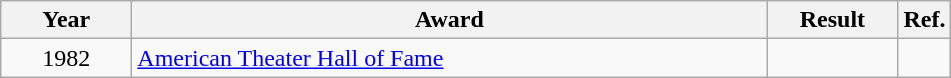<table class=wikitable>
<tr>
<th scope="col" style="width:5em;">Year</th>
<th scope="col" style="width:26em;">Award</th>
<th scope="col" style="width:5em;">Result</th>
<th>Ref.</th>
</tr>
<tr>
<td style="text-align:center;">1982</td>
<td><a href='#'>American Theater Hall of Fame</a></td>
<td></td>
<td style="text-align:center;"></td>
</tr>
</table>
